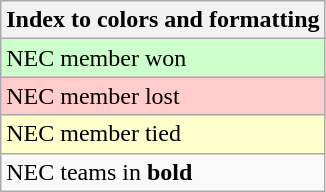<table class="wikitable">
<tr>
<th>Index to colors and formatting</th>
</tr>
<tr style="background:#cfc;">
<td>NEC member won</td>
</tr>
<tr style="background:#fcc;">
<td>NEC member lost</td>
</tr>
<tr style="background:#ffc;">
<td>NEC member tied</td>
</tr>
<tr>
<td>NEC teams in <strong>bold</strong></td>
</tr>
</table>
